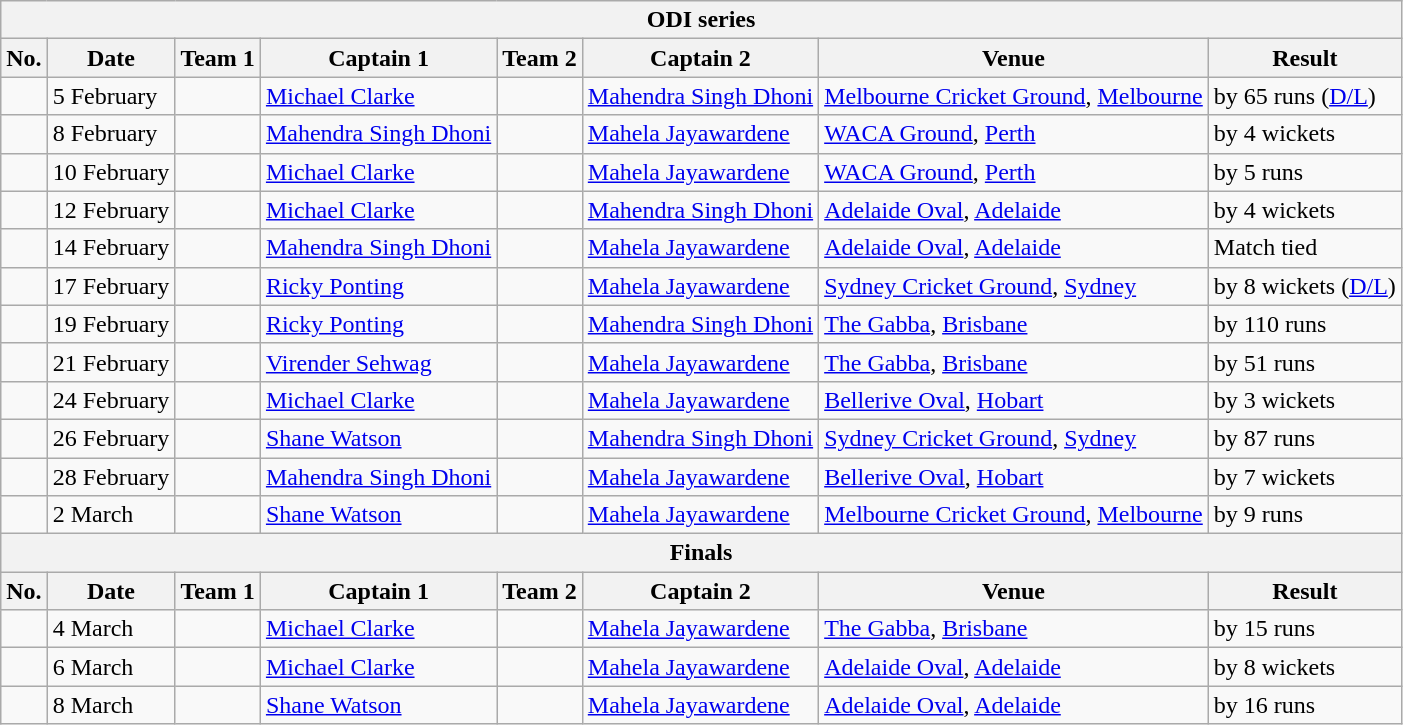<table class="wikitable">
<tr>
<th colspan="8">ODI series</th>
</tr>
<tr>
<th>No.</th>
<th>Date</th>
<th>Team 1</th>
<th>Captain 1</th>
<th>Team 2</th>
<th>Captain 2</th>
<th>Venue</th>
<th>Result</th>
</tr>
<tr>
<td></td>
<td>5 February</td>
<td></td>
<td><a href='#'>Michael Clarke</a></td>
<td></td>
<td><a href='#'>Mahendra Singh Dhoni</a></td>
<td><a href='#'>Melbourne Cricket Ground</a>, <a href='#'>Melbourne</a></td>
<td> by 65 runs (<a href='#'>D/L</a>)</td>
</tr>
<tr>
<td></td>
<td>8 February</td>
<td></td>
<td><a href='#'>Mahendra Singh Dhoni</a></td>
<td></td>
<td><a href='#'>Mahela Jayawardene</a></td>
<td><a href='#'>WACA Ground</a>, <a href='#'>Perth</a></td>
<td> by 4 wickets</td>
</tr>
<tr>
<td></td>
<td>10 February</td>
<td></td>
<td><a href='#'>Michael Clarke</a></td>
<td></td>
<td><a href='#'>Mahela Jayawardene</a></td>
<td><a href='#'>WACA Ground</a>, <a href='#'>Perth</a></td>
<td> by 5 runs</td>
</tr>
<tr>
<td></td>
<td>12 February</td>
<td></td>
<td><a href='#'>Michael Clarke</a></td>
<td></td>
<td><a href='#'>Mahendra Singh Dhoni</a></td>
<td><a href='#'>Adelaide Oval</a>, <a href='#'>Adelaide</a></td>
<td> by 4 wickets</td>
</tr>
<tr>
<td></td>
<td>14 February</td>
<td></td>
<td><a href='#'>Mahendra Singh Dhoni</a></td>
<td></td>
<td><a href='#'>Mahela Jayawardene</a></td>
<td><a href='#'>Adelaide Oval</a>, <a href='#'>Adelaide</a></td>
<td>Match tied</td>
</tr>
<tr>
<td></td>
<td>17 February</td>
<td></td>
<td><a href='#'>Ricky Ponting</a></td>
<td></td>
<td><a href='#'>Mahela Jayawardene</a></td>
<td><a href='#'>Sydney Cricket Ground</a>, <a href='#'>Sydney</a></td>
<td> by 8 wickets (<a href='#'>D/L</a>)</td>
</tr>
<tr>
<td></td>
<td>19 February</td>
<td></td>
<td><a href='#'>Ricky Ponting</a></td>
<td></td>
<td><a href='#'>Mahendra Singh Dhoni</a></td>
<td><a href='#'>The Gabba</a>, <a href='#'>Brisbane</a></td>
<td> by 110 runs</td>
</tr>
<tr>
<td></td>
<td>21 February</td>
<td></td>
<td><a href='#'>Virender Sehwag</a></td>
<td></td>
<td><a href='#'>Mahela Jayawardene</a></td>
<td><a href='#'>The Gabba</a>, <a href='#'>Brisbane</a></td>
<td> by 51 runs</td>
</tr>
<tr>
<td></td>
<td>24 February</td>
<td></td>
<td><a href='#'>Michael Clarke</a></td>
<td></td>
<td><a href='#'>Mahela Jayawardene</a></td>
<td><a href='#'>Bellerive Oval</a>, <a href='#'>Hobart</a></td>
<td> by 3 wickets</td>
</tr>
<tr>
<td></td>
<td>26 February</td>
<td></td>
<td><a href='#'>Shane Watson</a></td>
<td></td>
<td><a href='#'>Mahendra Singh Dhoni</a></td>
<td><a href='#'>Sydney Cricket Ground</a>, <a href='#'>Sydney</a></td>
<td> by 87 runs</td>
</tr>
<tr>
<td></td>
<td>28 February</td>
<td></td>
<td><a href='#'>Mahendra Singh Dhoni</a></td>
<td></td>
<td><a href='#'>Mahela Jayawardene</a></td>
<td><a href='#'>Bellerive Oval</a>, <a href='#'>Hobart</a></td>
<td> by 7 wickets</td>
</tr>
<tr>
<td></td>
<td>2 March</td>
<td></td>
<td><a href='#'>Shane Watson</a></td>
<td></td>
<td><a href='#'>Mahela Jayawardene</a></td>
<td><a href='#'>Melbourne Cricket Ground</a>, <a href='#'>Melbourne</a></td>
<td> by 9 runs</td>
</tr>
<tr>
<th colspan="8">Finals</th>
</tr>
<tr>
<th>No.</th>
<th>Date</th>
<th>Team 1</th>
<th>Captain 1</th>
<th>Team 2</th>
<th>Captain 2</th>
<th>Venue</th>
<th>Result</th>
</tr>
<tr>
<td></td>
<td>4 March</td>
<td></td>
<td><a href='#'>Michael Clarke</a></td>
<td></td>
<td><a href='#'>Mahela Jayawardene</a></td>
<td><a href='#'>The Gabba</a>, <a href='#'>Brisbane</a></td>
<td> by 15 runs</td>
</tr>
<tr>
<td></td>
<td>6 March</td>
<td></td>
<td><a href='#'>Michael Clarke</a></td>
<td></td>
<td><a href='#'>Mahela Jayawardene</a></td>
<td><a href='#'>Adelaide Oval</a>, <a href='#'>Adelaide</a></td>
<td> by 8 wickets</td>
</tr>
<tr>
<td></td>
<td>8 March</td>
<td></td>
<td><a href='#'>Shane Watson</a></td>
<td></td>
<td><a href='#'>Mahela Jayawardene</a></td>
<td><a href='#'>Adelaide Oval</a>, <a href='#'>Adelaide</a></td>
<td> by 16 runs</td>
</tr>
</table>
